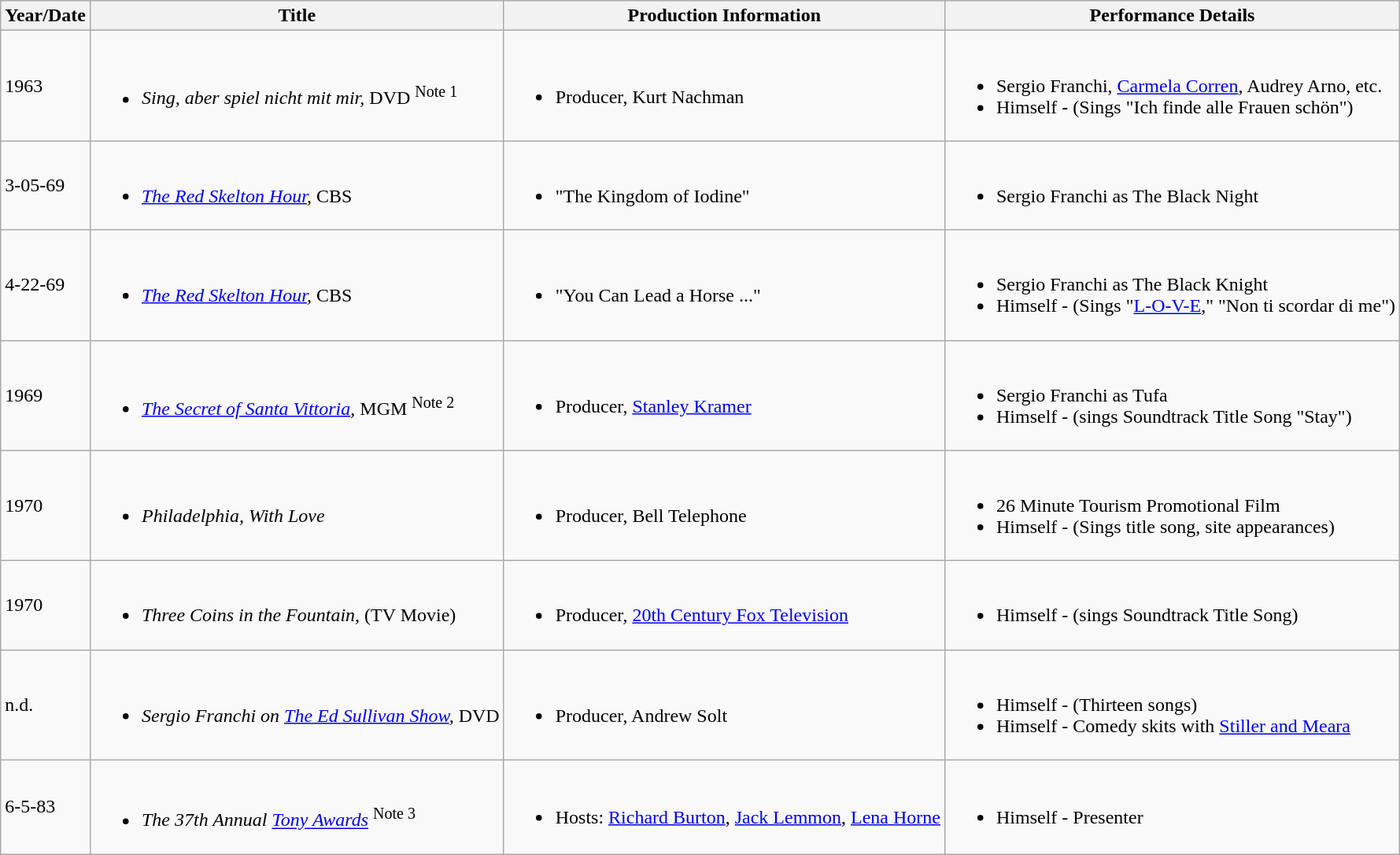<table class="wikitable">
<tr>
<th><strong>Year/Date</strong></th>
<th><strong>Title</strong></th>
<th><strong>Production Information</strong></th>
<th><strong>Performance Details</strong></th>
</tr>
<tr>
<td>1963</td>
<td><br><ul><li><em>Sing, aber spiel nicht mit mir,</em> DVD <sup>Note 1</sup></li></ul></td>
<td><br><ul><li>Producer, Kurt Nachman</li></ul></td>
<td><br><ul><li>Sergio Franchi, <a href='#'>Carmela Corren</a>, Audrey Arno, etc.</li><li>Himself - (Sings "Ich finde alle Frauen schön")</li></ul></td>
</tr>
<tr>
<td>3-05-69</td>
<td><br><ul><li><em><a href='#'>The Red Skelton Hour</a>,</em> CBS</li></ul></td>
<td><br><ul><li>"The Kingdom of Iodine"</li></ul></td>
<td><br><ul><li>Sergio Franchi as The Black Night</li></ul></td>
</tr>
<tr>
<td>4-22-69</td>
<td><br><ul><li><em><a href='#'>The Red Skelton Hour</a>,</em> CBS</li></ul></td>
<td><br><ul><li>"You Can Lead a Horse ..."</li></ul></td>
<td><br><ul><li>Sergio Franchi as The Black Knight</li><li>Himself - (Sings "<a href='#'>L-O-V-E</a>," "Non ti scordar di me")</li></ul></td>
</tr>
<tr>
<td>1969</td>
<td><br><ul><li><em><a href='#'>The Secret of Santa Vittoria</a>,</em> MGM <sup>Note 2</sup></li></ul></td>
<td><br><ul><li>Producer, <a href='#'>Stanley Kramer</a></li></ul></td>
<td><br><ul><li>Sergio Franchi as Tufa</li><li>Himself - (sings Soundtrack Title Song "Stay")</li></ul></td>
</tr>
<tr>
<td>1970</td>
<td><br><ul><li><em>Philadelphia, With Love</em></li></ul></td>
<td><br><ul><li>Producer, Bell Telephone</li></ul></td>
<td><br><ul><li>26 Minute Tourism Promotional Film</li><li>Himself - (Sings title song, site appearances)</li></ul></td>
</tr>
<tr>
<td>1970</td>
<td><br><ul><li><em>Three Coins in the Fountain,</em> (TV Movie)</li></ul></td>
<td><br><ul><li>Producer, <a href='#'>20th Century Fox Television</a></li></ul></td>
<td><br><ul><li>Himself - (sings Soundtrack Title Song)</li></ul></td>
</tr>
<tr>
<td>n.d.</td>
<td><br><ul><li><em>Sergio Franchi on <a href='#'>The Ed Sullivan Show</a>,</em> DVD</li></ul></td>
<td><br><ul><li>Producer, Andrew Solt</li></ul></td>
<td><br><ul><li>Himself - (Thirteen songs)</li><li>Himself - Comedy skits with <a href='#'>Stiller and Meara</a></li></ul></td>
</tr>
<tr>
<td>6-5-83</td>
<td><br><ul><li><em>The 37th Annual <a href='#'>Tony Awards</a></em> <sup>Note 3</sup></li></ul></td>
<td><br><ul><li>Hosts: <a href='#'>Richard Burton</a>, <a href='#'>Jack Lemmon</a>, <a href='#'>Lena Horne</a></li></ul></td>
<td><br><ul><li>Himself - Presenter</li></ul></td>
</tr>
</table>
